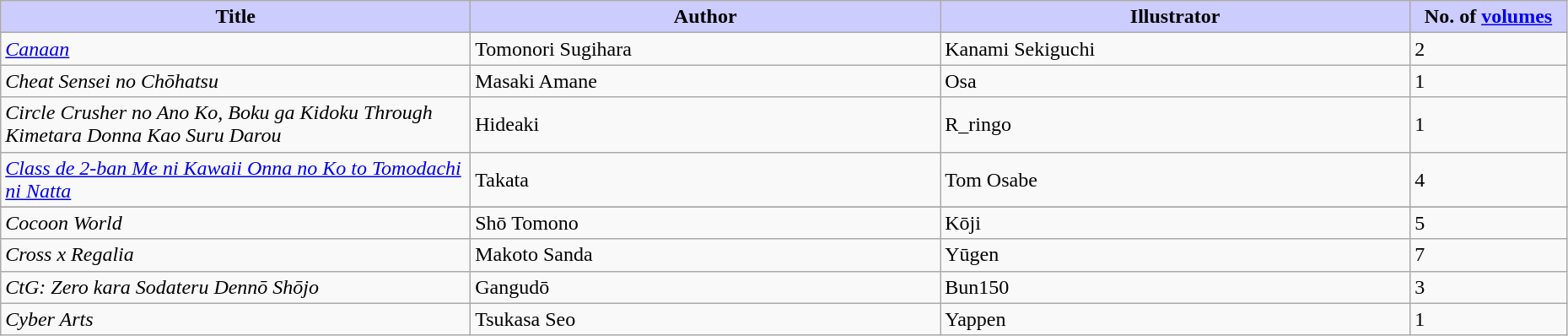<table class="wikitable" style="width: 98%;">
<tr>
<th width=30% style="background:#ccf;">Title</th>
<th width=30% style="background:#ccf;">Author</th>
<th width=30% style="background:#ccf;">Illustrator</th>
<th width=10% style="background:#ccf;">No. of <a href='#'>volumes</a></th>
</tr>
<tr>
<td><em><a href='#'>Canaan</a></em></td>
<td>Tomonori Sugihara</td>
<td>Kanami Sekiguchi</td>
<td>2</td>
</tr>
<tr>
<td><em>Cheat Sensei no Chōhatsu</em></td>
<td>Masaki Amane</td>
<td>Osa</td>
<td>1</td>
</tr>
<tr>
<td><em>Circle Crusher no Ano Ko, Boku ga Kidoku Through Kimetara Donna Kao Suru Darou</em></td>
<td>Hideaki</td>
<td>R_ringo</td>
<td>1</td>
</tr>
<tr>
<td><em><a href='#'>Class de 2-ban Me ni Kawaii Onna no Ko to Tomodachi ni Natta</a></em></td>
<td>Takata</td>
<td>Tom Osabe</td>
<td>4</td>
</tr>
<tr>
</tr>
<tr>
<td><em>Cocoon World</em></td>
<td>Shō Tomono</td>
<td>Kōji</td>
<td>5</td>
</tr>
<tr>
<td><em>Cross x Regalia</em></td>
<td>Makoto Sanda</td>
<td>Yūgen</td>
<td>7</td>
</tr>
<tr>
<td><em>CtG: Zero kara Sodateru Dennō Shōjo</em></td>
<td>Gangudō</td>
<td>Bun150</td>
<td>3</td>
</tr>
<tr>
<td><em>Cyber Arts</em></td>
<td>Tsukasa Seo</td>
<td>Yappen</td>
<td>1</td>
</tr>
</table>
